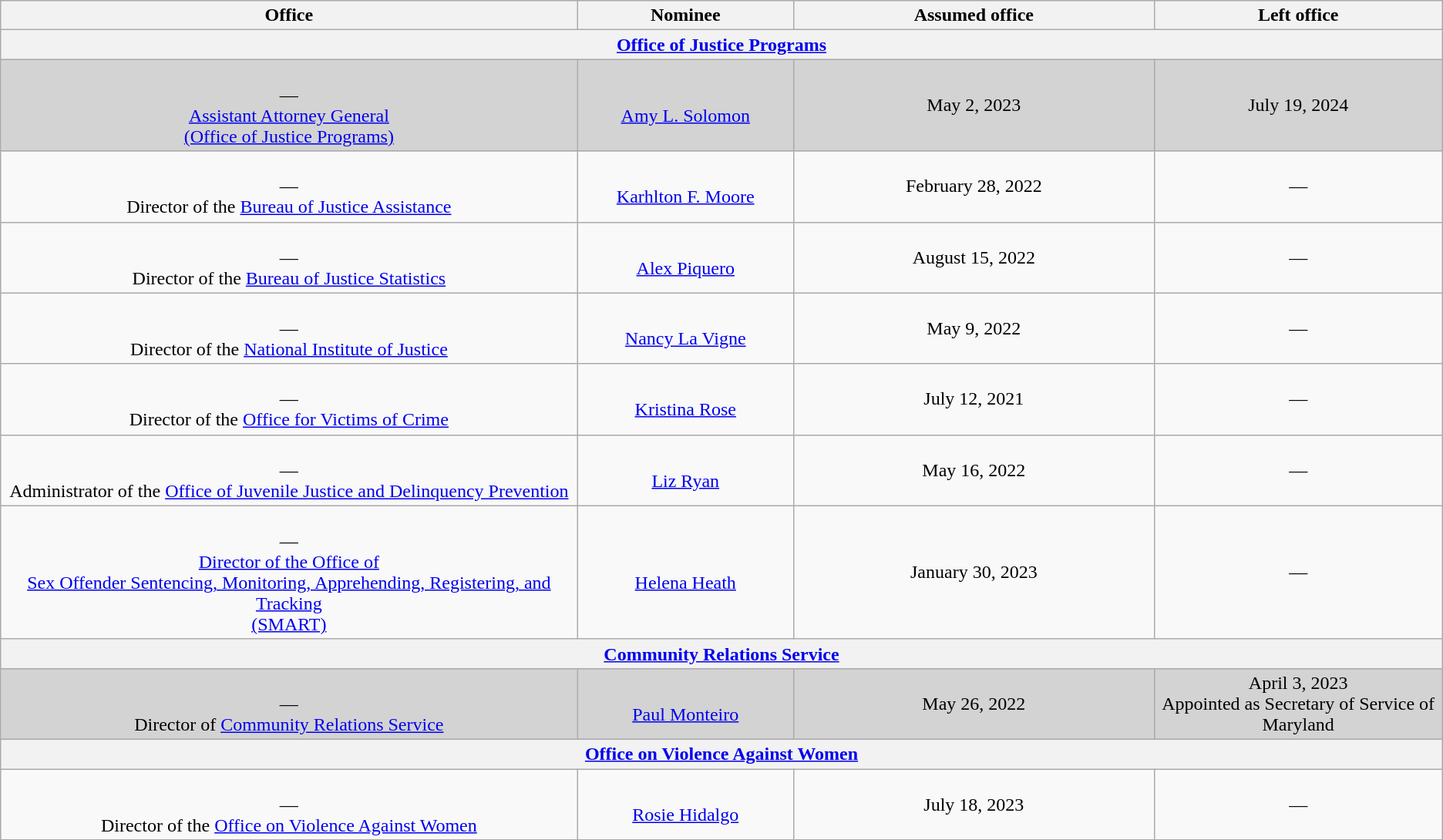<table class="wikitable sortable" style="text-align:center">
<tr>
<th style="width:40%;">Office</th>
<th style="width:15%;">Nominee</th>
<th style="width:25%;" data-sort-type="date">Assumed office</th>
<th style="width:20%;" data-sort-type="date">Left office</th>
</tr>
<tr>
<th colspan=4><a href='#'>Office of Justice Programs</a></th>
</tr>
<tr style="background:lightgrey;">
<td><br>—<br><a href='#'>Assistant Attorney General<br>(Office of Justice Programs)</a></td>
<td><br><a href='#'>Amy L. Solomon</a></td>
<td>May 2, 2023<br></td>
<td>July 19, 2024</td>
</tr>
<tr>
<td><br>—<br>Director of the <a href='#'>Bureau of Justice Assistance</a></td>
<td><br><a href='#'>Karhlton F. Moore</a></td>
<td>February 28, 2022</td>
<td>—</td>
</tr>
<tr>
<td><br>—<br>Director of the <a href='#'>Bureau of Justice Statistics</a></td>
<td><br><a href='#'>Alex Piquero</a></td>
<td>August 15, 2022</td>
<td>—</td>
</tr>
<tr>
<td><br>—<br>Director of the <a href='#'>National Institute of Justice</a></td>
<td><br><a href='#'>Nancy La Vigne</a></td>
<td>May 9, 2022</td>
<td>—</td>
</tr>
<tr>
<td><br>—<br>Director of the <a href='#'>Office for Victims of Crime</a></td>
<td><br><a href='#'>Kristina Rose</a></td>
<td>July 12, 2021</td>
<td>—</td>
</tr>
<tr>
<td><br>—<br>Administrator of the <a href='#'>Office of Juvenile Justice and Delinquency Prevention</a></td>
<td><br><a href='#'>Liz Ryan</a></td>
<td>May 16, 2022</td>
<td>—</td>
</tr>
<tr>
<td><br>—<br><a href='#'>Director of the Office of<br>Sex Offender Sentencing, Monitoring, Apprehending, Registering, and Tracking<br>(SMART)</a></td>
<td><br><a href='#'>Helena Heath</a></td>
<td>January 30, 2023</td>
<td>—</td>
</tr>
<tr>
<th colspan=4><a href='#'>Community Relations Service</a></th>
</tr>
<tr style="background:lightgray;">
<td><br>—<br>Director of <a href='#'>Community Relations Service</a></td>
<td><br><a href='#'>Paul Monteiro</a></td>
<td>May 26, 2022<br></td>
<td>April 3, 2023<br>Appointed as Secretary of Service of Maryland</td>
</tr>
<tr>
<th colspan=4><a href='#'>Office on Violence Against Women</a></th>
</tr>
<tr>
<td><br>—<br>Director of the <a href='#'>Office on Violence Against Women</a></td>
<td><br><a href='#'>Rosie Hidalgo</a></td>
<td>July 18, 2023<br></td>
<td>—</td>
</tr>
</table>
